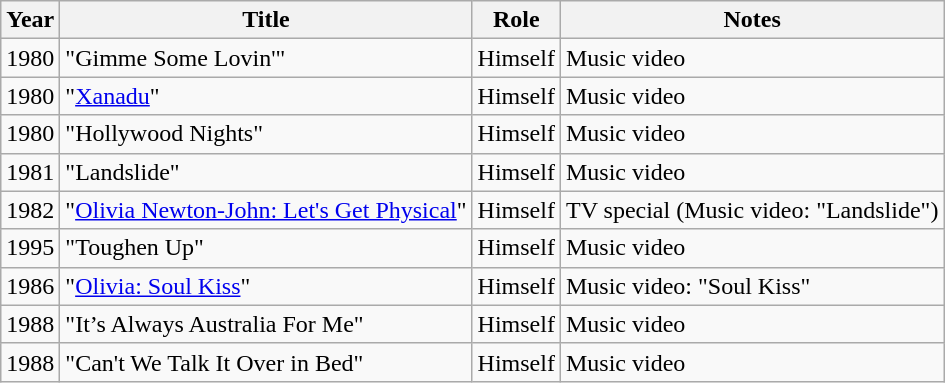<table class="wikitable">
<tr>
<th>Year</th>
<th>Title</th>
<th>Role</th>
<th>Notes</th>
</tr>
<tr>
<td>1980</td>
<td>"Gimme Some Lovin'"</td>
<td>Himself</td>
<td>Music video</td>
</tr>
<tr>
<td>1980</td>
<td>"<a href='#'>Xanadu</a>"</td>
<td>Himself</td>
<td>Music video</td>
</tr>
<tr>
<td>1980</td>
<td>"Hollywood Nights"</td>
<td>Himself</td>
<td>Music video</td>
</tr>
<tr>
<td>1981</td>
<td>"Landslide"</td>
<td>Himself</td>
<td>Music video</td>
</tr>
<tr>
<td>1982</td>
<td>"<a href='#'>Olivia Newton-John: Let's Get Physical</a>"</td>
<td>Himself</td>
<td>TV special (Music video: "Landslide")</td>
</tr>
<tr>
<td>1995</td>
<td>"Toughen Up"</td>
<td>Himself</td>
<td>Music video</td>
</tr>
<tr>
<td>1986</td>
<td>"<a href='#'>Olivia: Soul Kiss</a>"</td>
<td>Himself</td>
<td>Music video: "Soul Kiss"</td>
</tr>
<tr>
<td>1988</td>
<td>"It’s Always Australia For Me"</td>
<td>Himself</td>
<td>Music video</td>
</tr>
<tr>
<td>1988</td>
<td>"Can't We Talk It Over in Bed"</td>
<td>Himself</td>
<td>Music video</td>
</tr>
</table>
